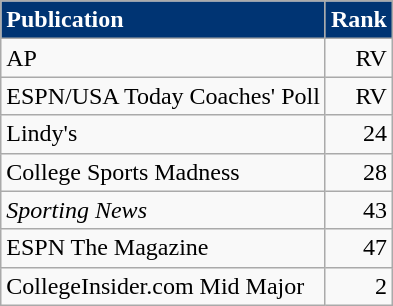<table class="wikitable">
<tr style="background: #003473; color: #FFFFFF">
<td><strong>Publication</strong></td>
<td><strong>Rank</strong></td>
</tr>
<tr>
<td>AP</td>
<td style="text-align: right">RV</td>
</tr>
<tr>
<td>ESPN/USA Today Coaches' Poll</td>
<td style="text-align: right">RV</td>
</tr>
<tr>
<td>Lindy's</td>
<td style="text-align: right">24</td>
</tr>
<tr>
<td>College Sports Madness</td>
<td style="text-align: right">28</td>
</tr>
<tr>
<td><em>Sporting News</em></td>
<td style="text-align: right">43</td>
</tr>
<tr>
<td>ESPN The Magazine</td>
<td style="text-align: right">47</td>
</tr>
<tr>
<td>CollegeInsider.com Mid Major</td>
<td style="text-align: right">2</td>
</tr>
</table>
